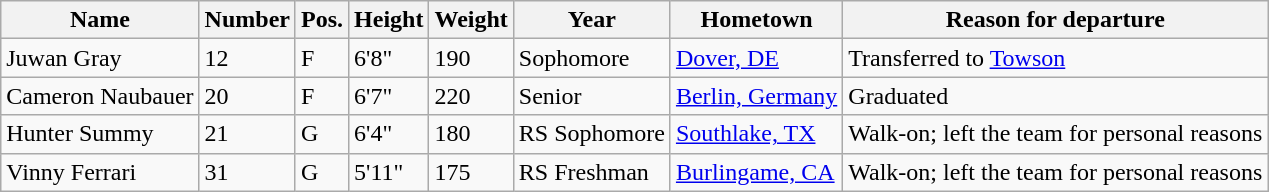<table class="wikitable sortable" border="1">
<tr>
<th>Name</th>
<th>Number</th>
<th>Pos.</th>
<th>Height</th>
<th>Weight</th>
<th>Year</th>
<th>Hometown</th>
<th class="unsortable">Reason for departure</th>
</tr>
<tr>
<td>Juwan Gray</td>
<td>12</td>
<td>F</td>
<td>6'8"</td>
<td>190</td>
<td>Sophomore</td>
<td><a href='#'>Dover, DE</a></td>
<td>Transferred to <a href='#'>Towson</a></td>
</tr>
<tr>
<td>Cameron Naubauer</td>
<td>20</td>
<td>F</td>
<td>6'7"</td>
<td>220</td>
<td>Senior</td>
<td><a href='#'>Berlin, Germany</a></td>
<td>Graduated</td>
</tr>
<tr>
<td>Hunter Summy</td>
<td>21</td>
<td>G</td>
<td>6'4"</td>
<td>180</td>
<td>RS Sophomore</td>
<td><a href='#'>Southlake, TX</a></td>
<td>Walk-on; left the team for personal reasons</td>
</tr>
<tr>
<td>Vinny Ferrari</td>
<td>31</td>
<td>G</td>
<td>5'11"</td>
<td>175</td>
<td>RS Freshman</td>
<td><a href='#'>Burlingame, CA</a></td>
<td>Walk-on; left the team for personal reasons</td>
</tr>
</table>
